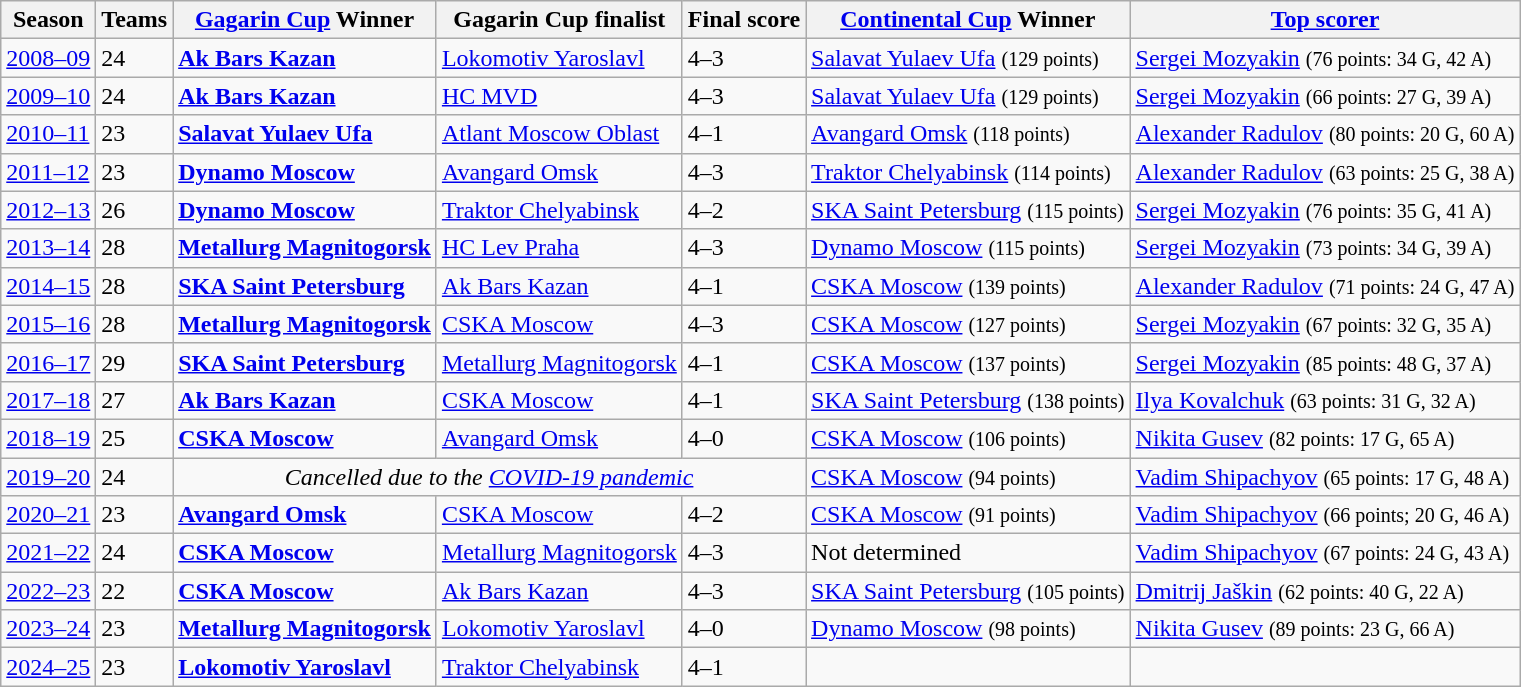<table class="wikitable">
<tr>
<th>Season</th>
<th>Teams</th>
<th> <a href='#'>Gagarin Cup</a> Winner</th>
<th> Gagarin Cup finalist</th>
<th>Final score</th>
<th><a href='#'>Continental Cup</a> Winner</th>
<th><a href='#'>Top scorer</a></th>
</tr>
<tr>
<td><a href='#'>2008–09</a></td>
<td>24</td>
<td><strong><a href='#'>Ak Bars Kazan</a></strong></td>
<td><a href='#'>Lokomotiv Yaroslavl</a></td>
<td>4–3</td>
<td><a href='#'>Salavat Yulaev Ufa</a> <small>(129 points)</small></td>
<td><a href='#'>Sergei Mozyakin</a> <small>(76 points: 34 G, 42 A) </small></td>
</tr>
<tr>
<td><a href='#'>2009–10</a></td>
<td>24</td>
<td><strong><a href='#'>Ak Bars Kazan</a></strong></td>
<td><a href='#'>HC MVD</a></td>
<td>4–3</td>
<td><a href='#'>Salavat Yulaev Ufa</a> <small>(129 points)</small></td>
<td><a href='#'>Sergei Mozyakin</a> <small>(66 points: 27 G, 39 A) </small></td>
</tr>
<tr>
<td><a href='#'>2010–11</a></td>
<td>23</td>
<td><strong><a href='#'>Salavat Yulaev Ufa</a></strong></td>
<td><a href='#'>Atlant Moscow Oblast</a></td>
<td>4–1</td>
<td><a href='#'>Avangard Omsk</a> <small>(118 points)</small></td>
<td><a href='#'>Alexander Radulov</a> <small>(80 points: 20 G, 60 A) </small></td>
</tr>
<tr>
<td><a href='#'>2011–12</a></td>
<td>23</td>
<td><strong><a href='#'>Dynamo Moscow</a></strong></td>
<td><a href='#'>Avangard Omsk</a></td>
<td>4–3</td>
<td><a href='#'>Traktor Chelyabinsk</a> <small>(114 points)</small></td>
<td><a href='#'>Alexander Radulov</a> <small>(63 points: 25 G, 38 A) </small></td>
</tr>
<tr>
<td><a href='#'>2012–13</a></td>
<td>26</td>
<td><strong><a href='#'>Dynamo Moscow</a></strong></td>
<td><a href='#'>Traktor Chelyabinsk</a></td>
<td>4–2</td>
<td><a href='#'>SKA Saint Petersburg</a> <small>(115 points)</small></td>
<td><a href='#'>Sergei Mozyakin</a> <small>(76 points: 35 G, 41 A) </small></td>
</tr>
<tr>
<td><a href='#'>2013–14</a></td>
<td>28</td>
<td><strong><a href='#'>Metallurg Magnitogorsk</a></strong></td>
<td><a href='#'>HC Lev Praha</a></td>
<td>4–3</td>
<td><a href='#'>Dynamo Moscow</a> <small>(115 points)</small></td>
<td><a href='#'>Sergei Mozyakin</a> <small>(73 points: 34 G, 39 A) </small></td>
</tr>
<tr>
<td><a href='#'>2014–15</a></td>
<td>28</td>
<td><strong><a href='#'>SKA Saint Petersburg</a></strong></td>
<td><a href='#'>Ak Bars Kazan</a></td>
<td>4–1</td>
<td><a href='#'>CSKA Moscow</a> <small>(139 points)</small></td>
<td><a href='#'>Alexander Radulov</a> <small>(71 points: 24 G, 47 A) </small></td>
</tr>
<tr>
<td><a href='#'>2015–16</a></td>
<td>28</td>
<td><strong><a href='#'>Metallurg Magnitogorsk</a></strong></td>
<td><a href='#'>CSKA Moscow</a></td>
<td>4–3</td>
<td><a href='#'>CSKA Moscow</a> <small>(127 points)</small></td>
<td><a href='#'>Sergei Mozyakin</a> <small>(67 points: 32 G, 35 A) </small></td>
</tr>
<tr>
<td><a href='#'>2016–17</a></td>
<td>29</td>
<td><strong><a href='#'>SKA Saint Petersburg</a></strong></td>
<td><a href='#'>Metallurg Magnitogorsk</a></td>
<td>4–1</td>
<td><a href='#'>CSKA Moscow</a> <small>(137 points)</small></td>
<td><a href='#'>Sergei Mozyakin</a> <small>(85 points: 48 G, 37 A) </small></td>
</tr>
<tr>
<td><a href='#'>2017–18</a></td>
<td>27</td>
<td><strong><a href='#'>Ak Bars Kazan</a></strong></td>
<td><a href='#'>CSKA Moscow</a></td>
<td>4–1</td>
<td><a href='#'>SKA Saint Petersburg</a> <small>(138 points)</small></td>
<td><a href='#'>Ilya Kovalchuk</a> <small>(63 points: 31 G, 32 A) </small></td>
</tr>
<tr>
<td><a href='#'>2018–19</a></td>
<td>25</td>
<td><strong><a href='#'>CSKA Moscow</a></strong></td>
<td><a href='#'>Avangard Omsk</a></td>
<td>4–0</td>
<td><a href='#'>CSKA Moscow</a> <small>(106 points)</small></td>
<td><a href='#'>Nikita Gusev</a> <small>(82 points: 17 G, 65 A) </small></td>
</tr>
<tr>
<td><a href='#'>2019–20</a></td>
<td>24</td>
<td colspan=3 style="text-align:center;"><em>Cancelled due to the <a href='#'>COVID-19 pandemic</a></em></td>
<td><a href='#'>CSKA Moscow</a> <small>(94 points)</small></td>
<td><a href='#'>Vadim Shipachyov</a> <small>(65 points: 17 G, 48 A) </small></td>
</tr>
<tr>
<td><a href='#'>2020–21</a></td>
<td>23</td>
<td><strong><a href='#'>Avangard Omsk</a></strong></td>
<td><a href='#'>CSKA Moscow</a></td>
<td>4–2</td>
<td><a href='#'>CSKA Moscow</a> <small>(91 points)</small></td>
<td><a href='#'>Vadim Shipachyov</a> <small>(66 points; 20 G, 46 A) </small></td>
</tr>
<tr>
<td><a href='#'>2021–22</a></td>
<td>24</td>
<td><strong><a href='#'>CSKA Moscow</a></strong></td>
<td><a href='#'>Metallurg Magnitogorsk</a></td>
<td>4–3</td>
<td>Not determined</td>
<td><a href='#'>Vadim Shipachyov</a> <small>(67 points: 24 G, 43 A) </small></td>
</tr>
<tr>
<td><a href='#'>2022–23</a></td>
<td>22</td>
<td><strong><a href='#'>CSKA Moscow</a> </strong></td>
<td><a href='#'>Ak Bars Kazan</a></td>
<td>4–3</td>
<td><a href='#'>SKA Saint Petersburg</a> <small>(105 points)</small></td>
<td><a href='#'>Dmitrij Jaškin</a> <small>(62 points: 40 G, 22 A) </small></td>
</tr>
<tr>
<td><a href='#'>2023–24</a></td>
<td>23</td>
<td><strong><a href='#'>Metallurg Magnitogorsk</a></strong></td>
<td><a href='#'>Lokomotiv Yaroslavl</a></td>
<td>4–0</td>
<td><a href='#'>Dynamo Moscow</a> <small>(98 points)</small></td>
<td><a href='#'>Nikita Gusev</a> <small>(89 points: 23 G, 66 A) </small></td>
</tr>
<tr>
<td><a href='#'>2024–25</a></td>
<td>23</td>
<td><strong><a href='#'>Lokomotiv Yaroslavl</a></strong></td>
<td><a href='#'>Traktor Chelyabinsk</a></td>
<td>4–1</td>
<td></td>
<td></td>
</tr>
</table>
